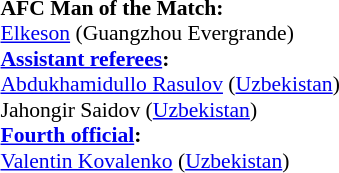<table style="width:100%;font-size:90%">
<tr>
<td><br><strong>AFC Man of the Match:</strong>
<br> <a href='#'>Elkeson</a> (Guangzhou Evergrande)
<br><strong><a href='#'>Assistant referees</a>:</strong>
<br><a href='#'>Abdukhamidullo Rasulov</a> (<a href='#'>Uzbekistan</a>)
<br>Jahongir Saidov (<a href='#'>Uzbekistan</a>)
<br><strong><a href='#'>Fourth official</a>:</strong>
<br><a href='#'>Valentin Kovalenko</a> (<a href='#'>Uzbekistan</a>)</td>
</tr>
</table>
